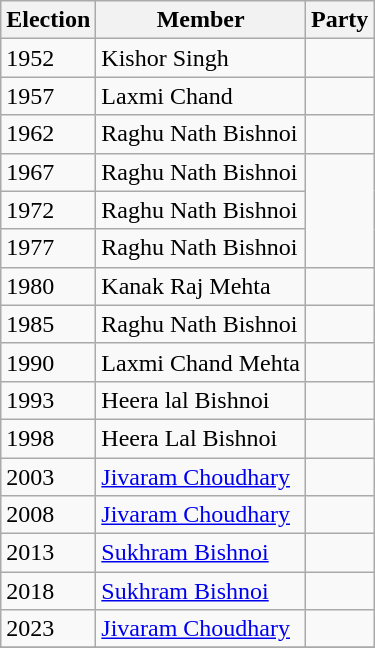<table class="wikitable sortable">
<tr>
<th>Election</th>
<th>Member</th>
<th colspan=2>Party</th>
</tr>
<tr>
<td>1952</td>
<td>Kishor Singh</td>
<td></td>
</tr>
<tr>
<td>1957</td>
<td>Laxmi Chand</td>
<td></td>
</tr>
<tr>
<td>1962</td>
<td>Raghu Nath Bishnoi</td>
<td></td>
</tr>
<tr>
<td>1967</td>
<td>Raghu Nath Bishnoi</td>
</tr>
<tr>
<td>1972</td>
<td>Raghu Nath Bishnoi</td>
</tr>
<tr>
<td>1977</td>
<td>Raghu Nath Bishnoi</td>
</tr>
<tr>
<td>1980</td>
<td>Kanak Raj Mehta</td>
<td></td>
</tr>
<tr>
<td>1985</td>
<td>Raghu Nath Bishnoi</td>
<td></td>
</tr>
<tr>
<td>1990</td>
<td>Laxmi Chand Mehta</td>
<td></td>
</tr>
<tr>
<td>1993</td>
<td>Heera lal Bishnoi</td>
<td></td>
</tr>
<tr>
<td>1998</td>
<td>Heera Lal Bishnoi</td>
</tr>
<tr>
<td>2003</td>
<td><a href='#'>Jivaram Choudhary</a></td>
<td></td>
</tr>
<tr>
<td>2008</td>
<td><a href='#'>Jivaram Choudhary</a></td>
<td></td>
</tr>
<tr>
<td>2013</td>
<td><a href='#'>Sukhram Bishnoi</a></td>
<td></td>
</tr>
<tr>
<td>2018</td>
<td><a href='#'>Sukhram Bishnoi</a></td>
</tr>
<tr>
<td>2023</td>
<td><a href='#'>Jivaram Choudhary</a></td>
<td></td>
</tr>
<tr>
</tr>
</table>
